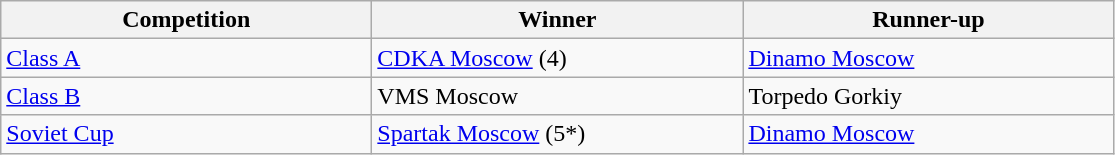<table class="wikitable">
<tr>
<th style="width:15em">Competition</th>
<th style="width:15em">Winner</th>
<th style="width:15em">Runner-up</th>
</tr>
<tr>
<td><a href='#'>Class A</a></td>
<td><a href='#'>CDKA Moscow</a> (4)</td>
<td><a href='#'>Dinamo Moscow</a></td>
</tr>
<tr>
<td><a href='#'>Class B</a></td>
<td>VMS Moscow</td>
<td>Torpedo Gorkiy</td>
</tr>
<tr>
<td><a href='#'>Soviet Cup</a></td>
<td><a href='#'>Spartak Moscow</a> (5*)</td>
<td><a href='#'>Dinamo Moscow</a></td>
</tr>
</table>
